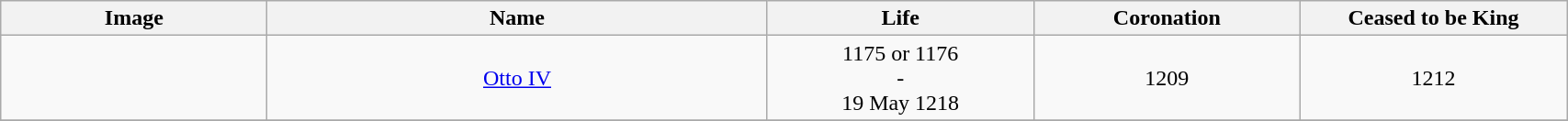<table width=90% class="wikitable">
<tr>
<th width=8%>Image</th>
<th width=15%>Name</th>
<th width=8%>Life</th>
<th width=8%>Coronation</th>
<th width=8%>Ceased to be King</th>
</tr>
<tr>
<td></td>
<td align="center"><a href='#'>Otto IV</a></td>
<td align="center">1175 or 1176<br>-<br>19 May 1218</td>
<td align="center">1209</td>
<td align="center">1212</td>
</tr>
<tr>
</tr>
</table>
